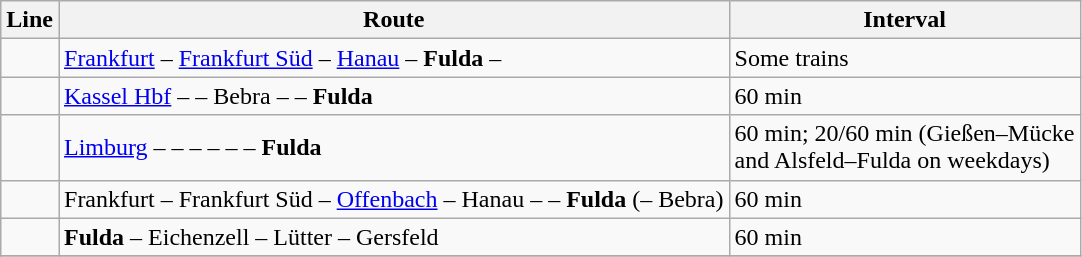<table class="wikitable">
<tr class="hintergrundfarbe5">
<th>Line</th>
<th>Route</th>
<th>Interval</th>
</tr>
<tr>
<td></td>
<td><a href='#'>Frankfurt</a> – <a href='#'>Frankfurt Süd</a> – <a href='#'>Hanau</a> – <strong>Fulda</strong> – </td>
<td>Some trains</td>
</tr>
<tr>
<td></td>
<td><a href='#'>Kassel Hbf</a> –  – Bebra –  – <strong>Fulda</strong></td>
<td>60 min</td>
</tr>
<tr>
<td></td>
<td><a href='#'>Limburg</a> –  –  –  –  –  – <strong>Fulda</strong></td>
<td>60 min; 20/60 min (Gießen–Mücke<br>and Alsfeld–Fulda on weekdays)</td>
</tr>
<tr>
<td></td>
<td>Frankfurt – Frankfurt Süd – <a href='#'>Offenbach</a> – Hanau –  – <strong>Fulda</strong> (– Bebra)</td>
<td>60 min</td>
</tr>
<tr>
<td></td>
<td><strong>Fulda</strong> – Eichenzell – Lütter – Gersfeld</td>
<td>60 min</td>
</tr>
<tr>
</tr>
</table>
